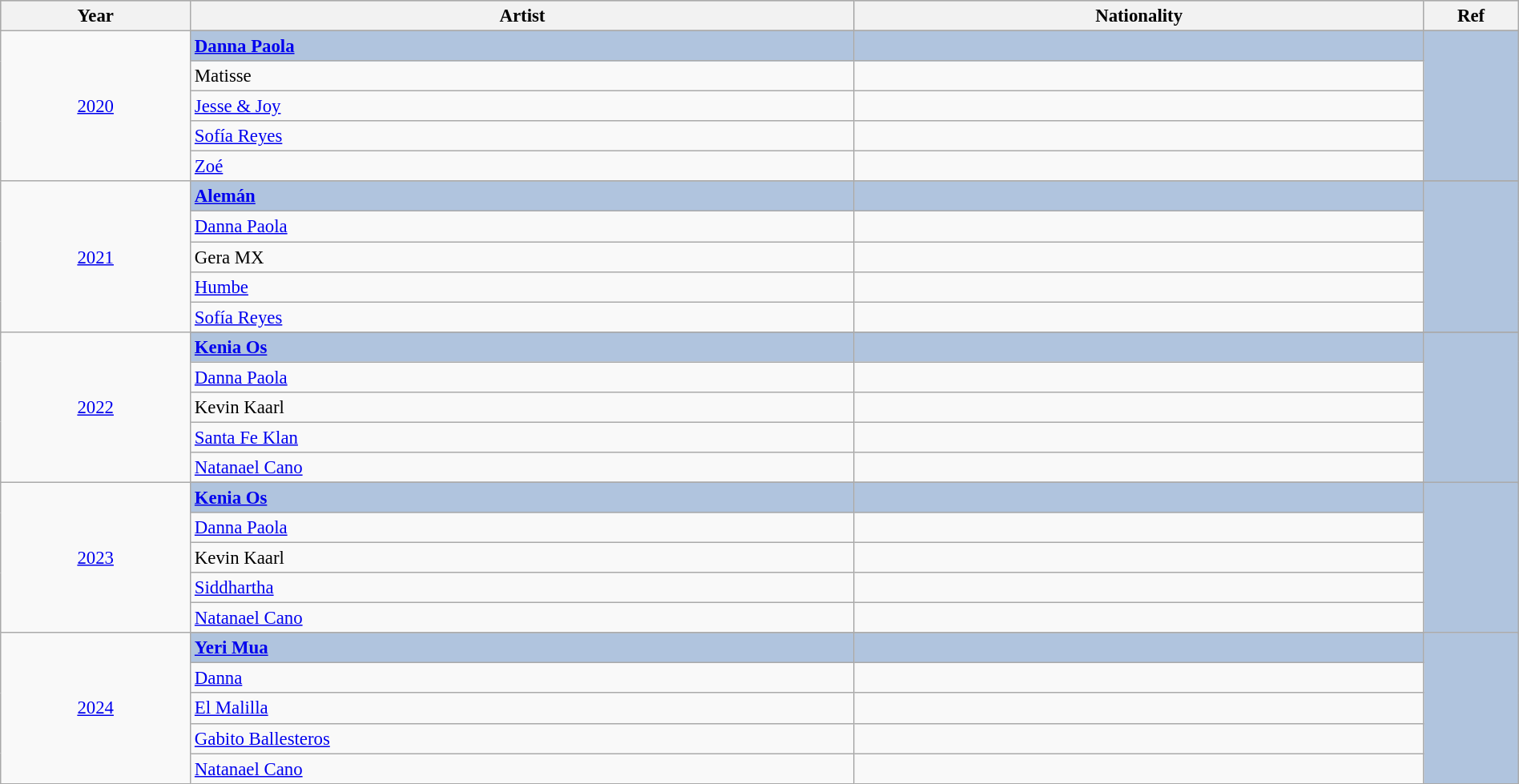<table class="wikitable sortable plainrowheaders" style="font-size:95%; width:100%;">
<tr style="background:#bebebe;">
<th style="width:10%;">Year</th>
<th style="width:35%;">Artist</th>
<th style="width:30%;">Nationality</th>
<th style="width:5%;">Ref</th>
</tr>
<tr>
<td rowspan="6" align="center"><a href='#'>2020</a></td>
</tr>
<tr style="background:#B0C4DE">
<td><strong><a href='#'>Danna Paola</a></strong></td>
<td><strong></strong></td>
<td rowspan="5" align="center"></td>
</tr>
<tr>
<td>Matisse</td>
<td></td>
</tr>
<tr>
<td><a href='#'>Jesse & Joy</a></td>
<td></td>
</tr>
<tr>
<td><a href='#'>Sofía Reyes</a></td>
<td></td>
</tr>
<tr>
<td><a href='#'>Zoé</a></td>
<td></td>
</tr>
<tr>
<td rowspan="6" align="center"><a href='#'>2021</a></td>
</tr>
<tr style="background:#B0C4DE">
<td><strong><a href='#'>Alemán</a></strong></td>
<td><strong></strong></td>
<td rowspan="5" align="center"></td>
</tr>
<tr>
<td><a href='#'>Danna Paola</a></td>
<td></td>
</tr>
<tr>
<td>Gera MX</td>
<td></td>
</tr>
<tr>
<td><a href='#'>Humbe</a></td>
<td></td>
</tr>
<tr>
<td><a href='#'>Sofía Reyes</a></td>
<td></td>
</tr>
<tr>
<td rowspan="6" align="center"><a href='#'>2022</a></td>
</tr>
<tr style="background:#B0C4DE">
<td><strong><a href='#'>Kenia Os</a></strong></td>
<td><strong></strong></td>
<td rowspan="6" align="center"></td>
</tr>
<tr>
<td><a href='#'>Danna Paola</a></td>
<td></td>
</tr>
<tr>
<td>Kevin Kaarl</td>
<td></td>
</tr>
<tr>
<td><a href='#'>Santa Fe Klan</a></td>
<td></td>
</tr>
<tr>
<td><a href='#'>Natanael Cano</a></td>
<td></td>
</tr>
<tr>
<td rowspan="6" align="center"><a href='#'>2023</a></td>
</tr>
<tr style="background:#B0C4DE">
<td><strong><a href='#'>Kenia Os</a></strong></td>
<td><strong></strong></td>
<td rowspan="6" align="center"></td>
</tr>
<tr>
<td><a href='#'>Danna Paola</a></td>
<td></td>
</tr>
<tr>
<td>Kevin Kaarl</td>
<td></td>
</tr>
<tr>
<td><a href='#'>Siddhartha</a></td>
<td></td>
</tr>
<tr>
<td><a href='#'>Natanael Cano</a></td>
<td></td>
</tr>
<tr>
<td rowspan="6" align="center"><a href='#'>2024</a></td>
</tr>
<tr style="background:#B0C4DE">
<td><strong><a href='#'>Yeri Mua</a></strong></td>
<td><strong></strong></td>
<td rowspan="6" align="center"></td>
</tr>
<tr>
<td><a href='#'>Danna</a></td>
<td></td>
</tr>
<tr>
<td><a href='#'>El Malilla</a></td>
<td></td>
</tr>
<tr>
<td><a href='#'>Gabito Ballesteros</a></td>
<td></td>
</tr>
<tr>
<td><a href='#'>Natanael Cano</a></td>
<td></td>
</tr>
</table>
